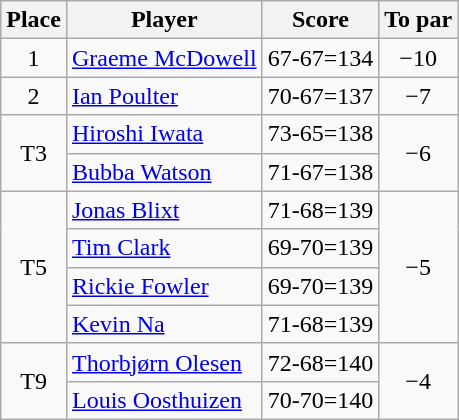<table class="wikitable">
<tr>
<th>Place</th>
<th>Player</th>
<th>Score</th>
<th>To par</th>
</tr>
<tr>
<td align=center>1</td>
<td> <a href='#'>Graeme McDowell</a></td>
<td>67-67=134</td>
<td align=center>−10</td>
</tr>
<tr>
<td align=center>2</td>
<td> <a href='#'>Ian Poulter</a></td>
<td>70-67=137</td>
<td align=center>−7</td>
</tr>
<tr>
<td rowspan=2 align=center>T3</td>
<td> <a href='#'>Hiroshi Iwata</a></td>
<td>73-65=138</td>
<td rowspan=2 align=center>−6</td>
</tr>
<tr>
<td> <a href='#'>Bubba Watson</a></td>
<td>71-67=138</td>
</tr>
<tr>
<td rowspan=4 align=center>T5</td>
<td> <a href='#'>Jonas Blixt</a></td>
<td>71-68=139</td>
<td rowspan=4 align=center>−5</td>
</tr>
<tr>
<td> <a href='#'>Tim Clark</a></td>
<td>69-70=139</td>
</tr>
<tr>
<td> <a href='#'>Rickie Fowler</a></td>
<td>69-70=139</td>
</tr>
<tr>
<td> <a href='#'>Kevin Na</a></td>
<td>71-68=139</td>
</tr>
<tr>
<td rowspan=2 align=center>T9</td>
<td> <a href='#'>Thorbjørn Olesen</a></td>
<td>72-68=140</td>
<td rowspan=2 align=center>−4</td>
</tr>
<tr>
<td> <a href='#'>Louis Oosthuizen</a></td>
<td>70-70=140</td>
</tr>
</table>
